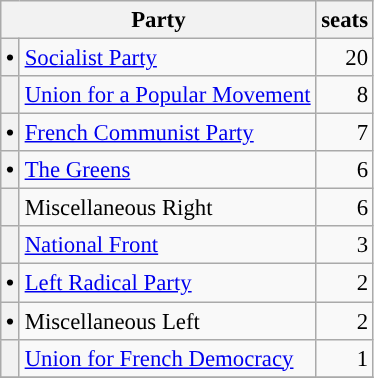<table class="wikitable" style="font-size: 95%;">
<tr>
<th colspan=2>Party</th>
<th>seats</th>
</tr>
<tr>
<th style="background-color: "><span>•</span></th>
<td><a href='#'>Socialist Party</a></td>
<td align="right">20</td>
</tr>
<tr>
<th style="background-color: "></th>
<td><a href='#'>Union for a Popular Movement</a></td>
<td align="right">8</td>
</tr>
<tr>
<th style="background-color: "><span>•</span></th>
<td><a href='#'>French Communist Party</a></td>
<td align="right">7</td>
</tr>
<tr>
<th style="background-color: "><span>•</span></th>
<td><a href='#'>The Greens</a></td>
<td align="right">6</td>
</tr>
<tr>
<th style="background-color: "></th>
<td>Miscellaneous Right</td>
<td align="right">6</td>
</tr>
<tr>
<th style="background-color: "></th>
<td><a href='#'>National Front</a></td>
<td align="right">3</td>
</tr>
<tr>
<th style="background-color: "><span>•</span></th>
<td><a href='#'>Left Radical Party</a></td>
<td align="right">2</td>
</tr>
<tr>
<th style="background-color: "><span>•</span></th>
<td>Miscellaneous Left</td>
<td align="right">2</td>
</tr>
<tr>
<th style="background-color: "></th>
<td><a href='#'>Union for French Democracy</a></td>
<td align="right">1</td>
</tr>
<tr>
</tr>
</table>
